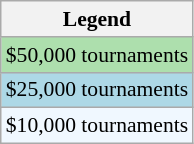<table class="wikitable" style="font-size:90%;">
<tr>
<th>Legend</th>
</tr>
<tr style="background:#addfad;">
<td>$50,000 tournaments</td>
</tr>
<tr style="background:lightblue;">
<td>$25,000 tournaments</td>
</tr>
<tr style="background:#f0f8ff;">
<td>$10,000 tournaments</td>
</tr>
</table>
